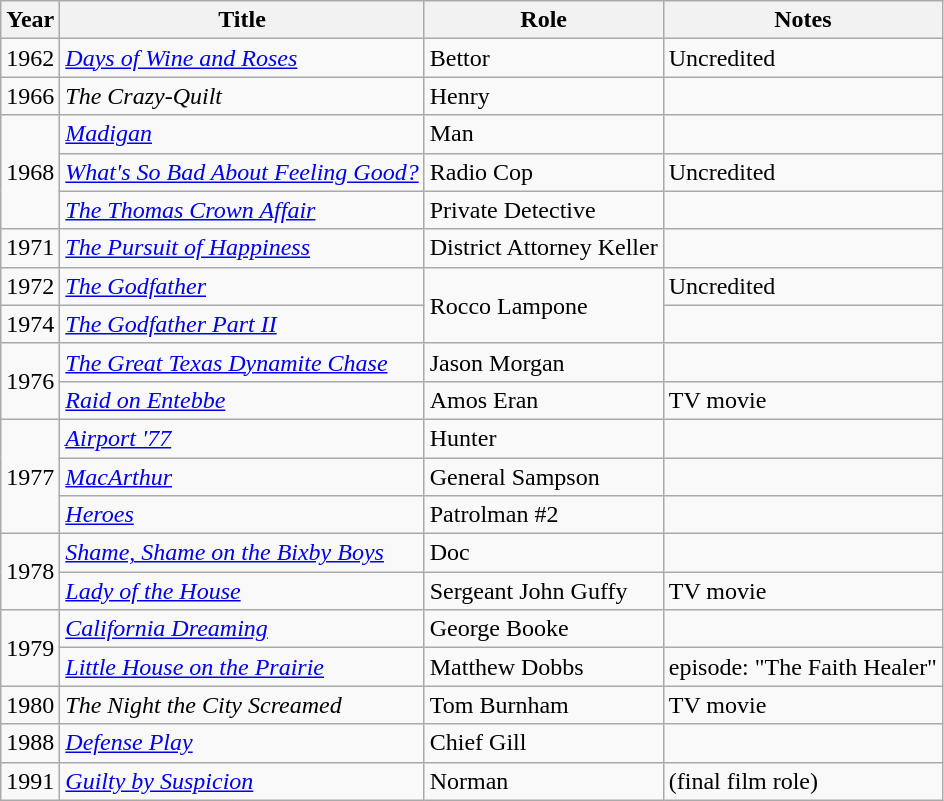<table class="wikitable sortable">
<tr>
<th>Year</th>
<th>Title</th>
<th>Role</th>
<th>Notes</th>
</tr>
<tr>
<td>1962</td>
<td><em><a href='#'>Days of Wine and Roses</a></em></td>
<td>Bettor</td>
<td>Uncredited</td>
</tr>
<tr>
<td>1966</td>
<td><em>The Crazy-Quilt</em></td>
<td>Henry</td>
<td></td>
</tr>
<tr>
<td rowspan=3>1968</td>
<td><em><a href='#'>Madigan</a></em></td>
<td>Man</td>
<td></td>
</tr>
<tr>
<td><em><a href='#'>What's So Bad About Feeling Good?</a></em></td>
<td>Radio Cop</td>
<td>Uncredited</td>
</tr>
<tr>
<td><em><a href='#'>The Thomas Crown Affair</a></em></td>
<td>Private Detective</td>
<td></td>
</tr>
<tr>
<td>1971</td>
<td><em><a href='#'>The Pursuit of Happiness</a></em></td>
<td>District Attorney Keller</td>
<td></td>
</tr>
<tr>
<td>1972</td>
<td><em><a href='#'>The Godfather</a></em></td>
<td rowspan="2">Rocco Lampone</td>
<td>Uncredited</td>
</tr>
<tr>
<td>1974</td>
<td><em><a href='#'>The Godfather Part II</a></em></td>
<td></td>
</tr>
<tr>
<td rowspan=2>1976</td>
<td><em><a href='#'>The Great Texas Dynamite Chase</a></em></td>
<td>Jason Morgan</td>
<td></td>
</tr>
<tr>
<td><em><a href='#'>Raid on Entebbe</a></em></td>
<td>Amos Eran</td>
<td>TV movie</td>
</tr>
<tr>
<td rowspan=3>1977</td>
<td><em><a href='#'>Airport '77</a></em></td>
<td>Hunter</td>
<td></td>
</tr>
<tr>
<td><em><a href='#'>MacArthur</a></em></td>
<td>General Sampson</td>
<td></td>
</tr>
<tr>
<td><em><a href='#'>Heroes</a></em></td>
<td>Patrolman #2</td>
<td></td>
</tr>
<tr>
<td rowspan=2>1978</td>
<td><em><a href='#'>Shame, Shame on the Bixby Boys</a></em></td>
<td>Doc</td>
<td></td>
</tr>
<tr>
<td><em><a href='#'>Lady of the House</a></em></td>
<td>Sergeant John Guffy</td>
<td>TV movie</td>
</tr>
<tr>
<td rowspan=2>1979</td>
<td><em><a href='#'>California Dreaming</a></em></td>
<td>George Booke</td>
</tr>
<tr>
<td><em><a href='#'>Little House on the Prairie</a></em></td>
<td>Matthew Dobbs</td>
<td>episode: "The Faith Healer"</td>
</tr>
<tr>
<td>1980</td>
<td><em>The Night the City Screamed</em></td>
<td>Tom Burnham</td>
<td>TV movie</td>
</tr>
<tr>
<td>1988</td>
<td><em><a href='#'>Defense Play</a></em></td>
<td>Chief Gill</td>
<td></td>
</tr>
<tr>
<td>1991</td>
<td><em><a href='#'>Guilty by Suspicion</a></em></td>
<td>Norman</td>
<td>(final film role)</td>
</tr>
</table>
